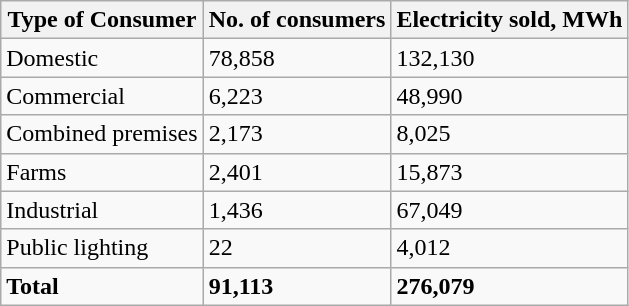<table class="wikitable">
<tr>
<th>Type of Consumer</th>
<th>No. of consumers</th>
<th>Electricity sold, MWh</th>
</tr>
<tr>
<td>Domestic</td>
<td>78,858</td>
<td>132,130</td>
</tr>
<tr>
<td>Commercial</td>
<td>6,223</td>
<td>48,990</td>
</tr>
<tr>
<td>Combined premises</td>
<td>2,173</td>
<td>8,025</td>
</tr>
<tr>
<td>Farms</td>
<td>2,401</td>
<td>15,873</td>
</tr>
<tr>
<td>Industrial</td>
<td>1,436</td>
<td>67,049</td>
</tr>
<tr>
<td>Public lighting</td>
<td>22</td>
<td>4,012</td>
</tr>
<tr>
<td><strong>Total</strong></td>
<td><strong>91,113</strong></td>
<td><strong>276,079</strong></td>
</tr>
</table>
